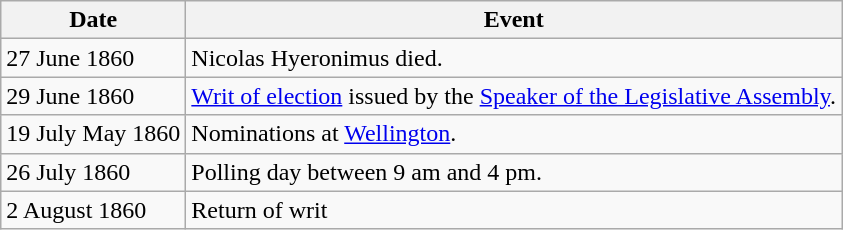<table class="wikitable">
<tr>
<th>Date</th>
<th>Event</th>
</tr>
<tr>
<td>27 June 1860</td>
<td>Nicolas Hyeronimus died.</td>
</tr>
<tr>
<td>29 June 1860</td>
<td><a href='#'>Writ of election</a> issued by the <a href='#'>Speaker of the Legislative Assembly</a>.</td>
</tr>
<tr>
<td>19 July May 1860</td>
<td>Nominations at <a href='#'>Wellington</a>.</td>
</tr>
<tr>
<td>26 July 1860</td>
<td>Polling day between 9 am and 4 pm.</td>
</tr>
<tr>
<td>2 August 1860</td>
<td>Return of writ</td>
</tr>
</table>
